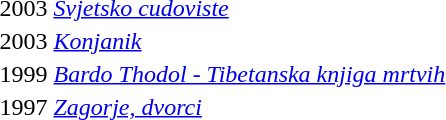<table>
<tr>
<td>2003</td>
<td><em><a href='#'>Svjetsko cudoviste</a></em></td>
</tr>
<tr>
<td>2003</td>
<td><em><a href='#'>Konjanik</a></em></td>
</tr>
<tr>
<td>1999</td>
<td><em><a href='#'>Bardo Thodol - Tibetanska knjiga mrtvih</a></em></td>
</tr>
<tr>
<td>1997</td>
<td><em><a href='#'>Zagorje, dvorci</a></em></td>
</tr>
</table>
